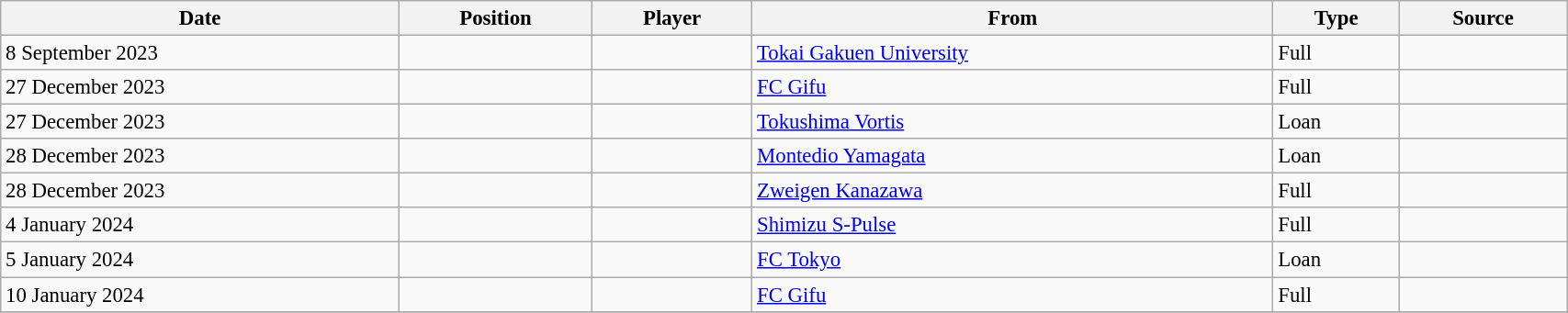<table class="wikitable sortable" style="width:90%; text-align:center; font-size:95%; text-align:left;">
<tr>
<th>Date</th>
<th>Position</th>
<th>Player</th>
<th>From</th>
<th>Type</th>
<th>Source</th>
</tr>
<tr>
<td>8 September 2023</td>
<td></td>
<td></td>
<td> <a href='#'>Tokai Gakuen University</a></td>
<td>Full</td>
<td></td>
</tr>
<tr>
<td>27 December 2023</td>
<td></td>
<td></td>
<td> <a href='#'>FC Gifu</a></td>
<td>Full</td>
<td></td>
</tr>
<tr>
<td>27 December 2023</td>
<td></td>
<td></td>
<td> <a href='#'>Tokushima Vortis</a></td>
<td>Loan</td>
<td></td>
</tr>
<tr>
<td>28 December 2023</td>
<td></td>
<td></td>
<td> <a href='#'>Montedio Yamagata</a></td>
<td>Loan</td>
<td></td>
</tr>
<tr>
<td>28 December 2023</td>
<td></td>
<td></td>
<td> <a href='#'>Zweigen Kanazawa</a></td>
<td>Full</td>
<td></td>
</tr>
<tr>
<td>4 January 2024</td>
<td></td>
<td></td>
<td> <a href='#'>Shimizu S-Pulse</a></td>
<td>Full</td>
<td></td>
</tr>
<tr>
<td>5 January 2024</td>
<td></td>
<td></td>
<td> <a href='#'>FC Tokyo</a></td>
<td>Loan</td>
<td></td>
</tr>
<tr>
<td>10 January 2024</td>
<td></td>
<td></td>
<td> <a href='#'>FC Gifu</a></td>
<td>Full</td>
<td></td>
</tr>
<tr>
</tr>
</table>
